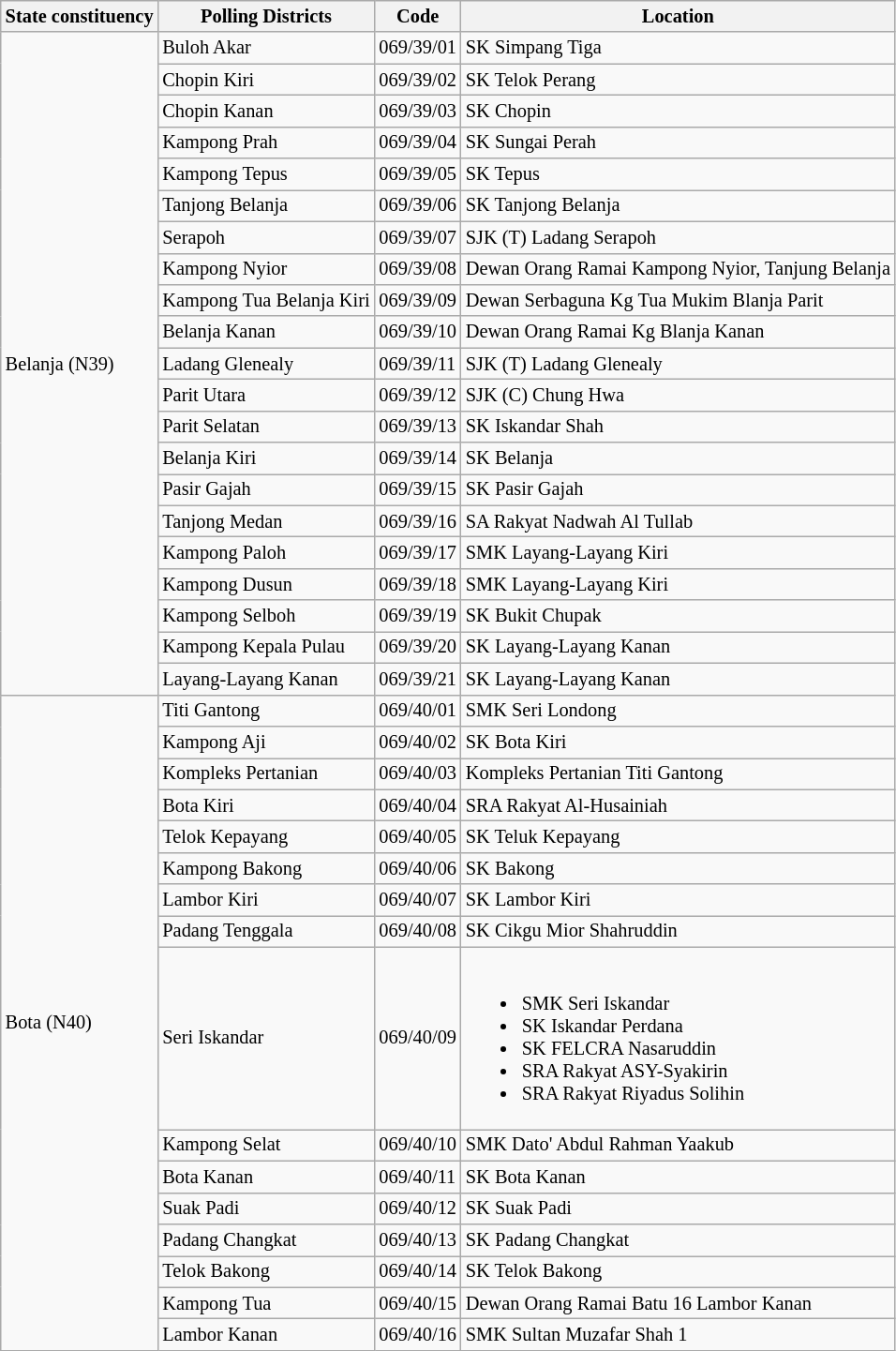<table class="wikitable sortable mw-collapsible" style="white-space:nowrap;font-size:85%">
<tr>
<th>State constituency</th>
<th>Polling Districts</th>
<th>Code</th>
<th>Location</th>
</tr>
<tr>
<td rowspan="21">Belanja (N39)</td>
<td>Buloh Akar</td>
<td>069/39/01</td>
<td>SK Simpang Tiga</td>
</tr>
<tr>
<td>Chopin Kiri</td>
<td>069/39/02</td>
<td>SK Telok Perang</td>
</tr>
<tr>
<td>Chopin Kanan</td>
<td>069/39/03</td>
<td>SK Chopin</td>
</tr>
<tr>
<td>Kampong Prah</td>
<td>069/39/04</td>
<td>SK Sungai Perah</td>
</tr>
<tr>
<td>Kampong Tepus</td>
<td>069/39/05</td>
<td>SK Tepus</td>
</tr>
<tr>
<td>Tanjong Belanja</td>
<td>069/39/06</td>
<td>SK Tanjong Belanja</td>
</tr>
<tr>
<td>Serapoh</td>
<td>069/39/07</td>
<td>SJK (T) Ladang Serapoh</td>
</tr>
<tr>
<td>Kampong Nyior</td>
<td>069/39/08</td>
<td>Dewan Orang Ramai Kampong Nyior, Tanjung Belanja</td>
</tr>
<tr>
<td>Kampong Tua Belanja Kiri</td>
<td>069/39/09</td>
<td>Dewan Serbaguna Kg Tua Mukim Blanja Parit</td>
</tr>
<tr>
<td>Belanja Kanan</td>
<td>069/39/10</td>
<td>Dewan Orang Ramai Kg Blanja Kanan</td>
</tr>
<tr>
<td>Ladang Glenealy</td>
<td>069/39/11</td>
<td>SJK (T) Ladang Glenealy</td>
</tr>
<tr>
<td>Parit Utara</td>
<td>069/39/12</td>
<td>SJK (C) Chung Hwa</td>
</tr>
<tr>
<td>Parit Selatan</td>
<td>069/39/13</td>
<td>SK Iskandar Shah</td>
</tr>
<tr>
<td>Belanja Kiri</td>
<td>069/39/14</td>
<td>SK Belanja</td>
</tr>
<tr>
<td>Pasir Gajah</td>
<td>069/39/15</td>
<td>SK Pasir Gajah</td>
</tr>
<tr>
<td>Tanjong Medan</td>
<td>069/39/16</td>
<td>SA Rakyat Nadwah Al Tullab</td>
</tr>
<tr>
<td>Kampong Paloh</td>
<td>069/39/17</td>
<td>SMK Layang-Layang Kiri</td>
</tr>
<tr>
<td>Kampong Dusun</td>
<td>069/39/18</td>
<td>SMK Layang-Layang Kiri</td>
</tr>
<tr>
<td>Kampong Selboh</td>
<td>069/39/19</td>
<td>SK Bukit Chupak</td>
</tr>
<tr>
<td>Kampong Kepala Pulau</td>
<td>069/39/20</td>
<td>SK Layang-Layang Kanan</td>
</tr>
<tr>
<td>Layang-Layang Kanan</td>
<td>069/39/21</td>
<td>SK Layang-Layang Kanan</td>
</tr>
<tr>
<td rowspan="16">Bota (N40)</td>
<td>Titi Gantong</td>
<td>069/40/01</td>
<td>SMK Seri Londong</td>
</tr>
<tr>
<td>Kampong Aji</td>
<td>069/40/02</td>
<td>SK Bota Kiri</td>
</tr>
<tr>
<td>Kompleks Pertanian</td>
<td>069/40/03</td>
<td>Kompleks Pertanian Titi Gantong</td>
</tr>
<tr>
<td>Bota Kiri</td>
<td>069/40/04</td>
<td>SRA Rakyat Al-Husainiah</td>
</tr>
<tr>
<td>Telok Kepayang</td>
<td>069/40/05</td>
<td>SK Teluk Kepayang</td>
</tr>
<tr>
<td>Kampong Bakong</td>
<td>069/40/06</td>
<td>SK Bakong</td>
</tr>
<tr>
<td>Lambor Kiri</td>
<td>069/40/07</td>
<td>SK Lambor Kiri</td>
</tr>
<tr>
<td>Padang Tenggala</td>
<td>069/40/08</td>
<td>SK Cikgu Mior Shahruddin</td>
</tr>
<tr>
<td>Seri Iskandar</td>
<td>069/40/09</td>
<td><br><ul><li>SMK Seri Iskandar</li><li>SK Iskandar Perdana</li><li>SK FELCRA Nasaruddin</li><li>SRA Rakyat ASY-Syakirin</li><li>SRA Rakyat Riyadus Solihin</li></ul></td>
</tr>
<tr>
<td>Kampong Selat</td>
<td>069/40/10</td>
<td>SMK Dato' Abdul Rahman Yaakub</td>
</tr>
<tr>
<td>Bota Kanan</td>
<td>069/40/11</td>
<td>SK Bota Kanan</td>
</tr>
<tr>
<td>Suak Padi</td>
<td>069/40/12</td>
<td>SK Suak Padi</td>
</tr>
<tr>
<td>Padang Changkat</td>
<td>069/40/13</td>
<td>SK Padang Changkat</td>
</tr>
<tr>
<td>Telok Bakong</td>
<td>069/40/14</td>
<td>SK Telok Bakong</td>
</tr>
<tr>
<td>Kampong Tua</td>
<td>069/40/15</td>
<td>Dewan Orang Ramai Batu 16 Lambor Kanan</td>
</tr>
<tr>
<td>Lambor Kanan</td>
<td>069/40/16</td>
<td>SMK Sultan Muzafar Shah 1</td>
</tr>
</table>
